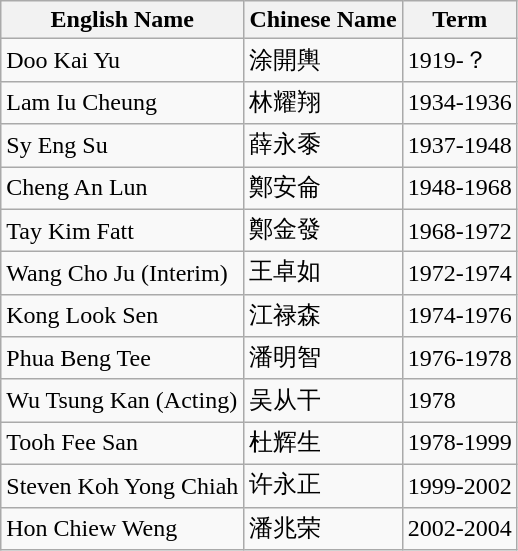<table class="wikitable">
<tr>
<th>English Name</th>
<th>Chinese Name</th>
<th>Term</th>
</tr>
<tr>
<td>Doo Kai Yu</td>
<td>涂開輿</td>
<td>1919-？</td>
</tr>
<tr>
<td>Lam Iu Cheung</td>
<td>林耀翔</td>
<td>1934-1936</td>
</tr>
<tr>
<td>Sy Eng Su</td>
<td>薛永黍</td>
<td>1937-1948</td>
</tr>
<tr>
<td>Cheng An Lun</td>
<td>鄭安侖</td>
<td>1948-1968</td>
</tr>
<tr>
<td>Tay Kim Fatt</td>
<td>鄭金發</td>
<td>1968-1972</td>
</tr>
<tr>
<td>Wang Cho Ju (Interim)</td>
<td>王卓如</td>
<td>1972-1974</td>
</tr>
<tr>
<td>Kong Look Sen</td>
<td>江禄森</td>
<td>1974-1976</td>
</tr>
<tr>
<td>Phua Beng Tee</td>
<td>潘明智</td>
<td>1976-1978</td>
</tr>
<tr>
<td>Wu Tsung Kan (Acting)</td>
<td>吴从干</td>
<td>1978</td>
</tr>
<tr>
<td>Tooh Fee San</td>
<td>杜辉生</td>
<td>1978-1999</td>
</tr>
<tr>
<td>Steven Koh Yong Chiah</td>
<td>许永正</td>
<td>1999-2002</td>
</tr>
<tr>
<td>Hon Chiew Weng</td>
<td>潘兆荣</td>
<td>2002-2004</td>
</tr>
</table>
